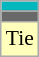<table class="wikitable" style="text-align: center; font-size: 90%">
<tr>
<td style="background:#00b7bd;"></td>
</tr>
<tr>
<td style="background:#696969;"></td>
</tr>
<tr>
<td style="background:#FFFFBB;">Tie</td>
</tr>
</table>
